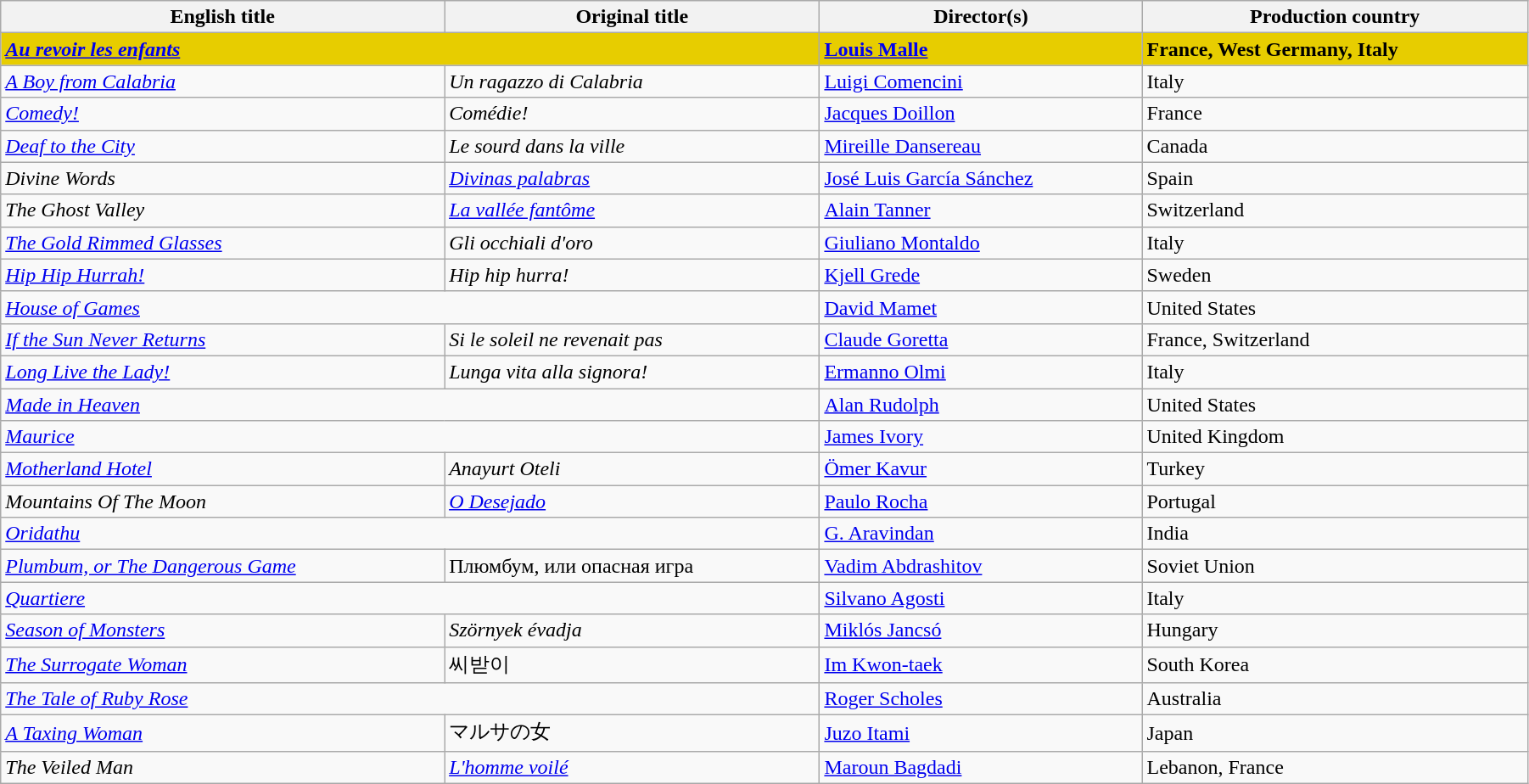<table class="wikitable" width="95%">
<tr>
<th>English title</th>
<th>Original title</th>
<th>Director(s)</th>
<th>Production country</th>
</tr>
<tr style="background:#E7CD00;">
<td colspan="2" data-sort-value="Au revoir"><strong><em><a href='#'>Au revoir les enfants</a></em></strong></td>
<td data-sort-value="Malle"><strong><a href='#'>Louis Malle</a></strong></td>
<td><strong>France, West Germany, Italy</strong></td>
</tr>
<tr>
<td data-sort-value="Boy"><em><a href='#'>A Boy from Calabria</a></em></td>
<td data-sort-value="Ragazzo"><em>Un ragazzo di Calabria</em></td>
<td data-sort-value="Comencini"><a href='#'>Luigi Comencini</a></td>
<td>Italy</td>
</tr>
<tr>
<td><em><a href='#'>Comedy!</a></em></td>
<td><em>Comédie!</em></td>
<td data-sort-value="Doillon"><a href='#'>Jacques Doillon</a></td>
<td>France</td>
</tr>
<tr>
<td><em><a href='#'>Deaf to the City</a></em></td>
<td><em>Le sourd dans la ville</em></td>
<td data-sort-value="Dansereau"><a href='#'>Mireille Dansereau</a></td>
<td>Canada</td>
</tr>
<tr>
<td><em>Divine Words</em></td>
<td><em><a href='#'>Divinas palabras</a></em></td>
<td data-sort-value="Sanchez"><a href='#'>José Luis García Sánchez</a></td>
<td>Spain</td>
</tr>
<tr>
<td data-sort-value="Ghost"><em>The Ghost Valley</em></td>
<td data-sort-value="Vallee"><em><a href='#'>La vallée fantôme</a></em></td>
<td data-sort-value="Tanner"><a href='#'>Alain Tanner</a></td>
<td>Switzerland</td>
</tr>
<tr>
<td data-sort-value="Gold"><em><a href='#'>The Gold Rimmed Glasses</a></em></td>
<td data-sort-value="Occhiali"><em>Gli occhiali d'oro</em></td>
<td data-sort-value="Montaldo"><a href='#'>Giuliano Montaldo</a></td>
<td>Italy</td>
</tr>
<tr>
<td><em><a href='#'>Hip Hip Hurrah!</a></em></td>
<td><em>Hip hip hurra!</em></td>
<td data-sort-value="Grede"><a href='#'>Kjell Grede</a></td>
<td>Sweden</td>
</tr>
<tr>
<td colspan=2><em><a href='#'>House of Games</a></em></td>
<td data-sort-value="Mamet"><a href='#'>David Mamet</a></td>
<td>United States</td>
</tr>
<tr>
<td><em><a href='#'>If the Sun Never Returns</a></em></td>
<td><em>Si le soleil ne revenait pas</em></td>
<td data-sort-value="Goretta"><a href='#'>Claude Goretta</a></td>
<td>France, Switzerland</td>
</tr>
<tr>
<td><em><a href='#'>Long Live the Lady!</a></em></td>
<td><em>Lunga vita alla signora!</em></td>
<td data-sort-value="Olmi"><a href='#'>Ermanno Olmi</a></td>
<td>Italy</td>
</tr>
<tr>
<td colspan=2><em><a href='#'>Made in Heaven</a></em></td>
<td data-sort-value="Rudolph"><a href='#'>Alan Rudolph</a></td>
<td>United States</td>
</tr>
<tr>
<td colspan=2><em><a href='#'>Maurice</a></em></td>
<td data-sort-value="Ivory"><a href='#'>James Ivory</a></td>
<td>United Kingdom</td>
</tr>
<tr>
<td><em><a href='#'>Motherland Hotel</a></em></td>
<td><em>Anayurt Oteli</em></td>
<td data-sort-value="Kavur"><a href='#'>Ömer Kavur</a></td>
<td>Turkey</td>
</tr>
<tr>
<td data-sort-value="Mountains"><em>Mountains Of The Moon</em></td>
<td data-sort-value="Desejado"><em><a href='#'>O Desejado</a></em></td>
<td data-sort-value="Rocha"><a href='#'>Paulo Rocha</a></td>
<td>Portugal</td>
</tr>
<tr>
<td colspan=2><em><a href='#'>Oridathu</a></em></td>
<td data-sort-value="Aravindan"><a href='#'>G. Aravindan</a></td>
<td>India</td>
</tr>
<tr>
<td><em><a href='#'>Plumbum, or The Dangerous Game</a></em></td>
<td>Плюмбум, или опасная игра</td>
<td data-sort-value="Abdrashitov"><a href='#'>Vadim Abdrashitov</a></td>
<td>Soviet Union</td>
</tr>
<tr>
<td colspan=2><em><a href='#'>Quartiere</a></em></td>
<td data-sort-value="Agosti"><a href='#'>Silvano Agosti</a></td>
<td>Italy</td>
</tr>
<tr>
<td><em><a href='#'>Season of Monsters</a></em></td>
<td><em>Szörnyek évadja</em></td>
<td data-sort-value="Jancso"><a href='#'>Miklós Jancsó</a></td>
<td>Hungary</td>
</tr>
<tr>
<td data-sort-value="Surrogate"><em><a href='#'>The Surrogate Woman</a></em></td>
<td>씨받이</td>
<td data-sort-value="Kwon-taek"><a href='#'>Im Kwon-taek</a></td>
<td>South Korea</td>
</tr>
<tr>
<td colspan=2 data-sort-value="Tale"><em><a href='#'>The Tale of Ruby Rose</a></em></td>
<td data-sort-value="Scholes"><a href='#'>Roger Scholes</a></td>
<td>Australia</td>
</tr>
<tr>
<td data-sort-value="Taxing"><em><a href='#'>A Taxing Woman</a></em></td>
<td>マルサの女</td>
<td data-sort-value="Itami"><a href='#'>Juzo Itami</a></td>
<td>Japan</td>
</tr>
<tr>
<td data-sort-value="Veiled"><em>The Veiled Man</em></td>
<td data-sort-value="Homme"><em><a href='#'>L'homme voilé</a></em></td>
<td data-sort-value="Bagdadi"><a href='#'>Maroun Bagdadi</a></td>
<td>Lebanon, France</td>
</tr>
</table>
